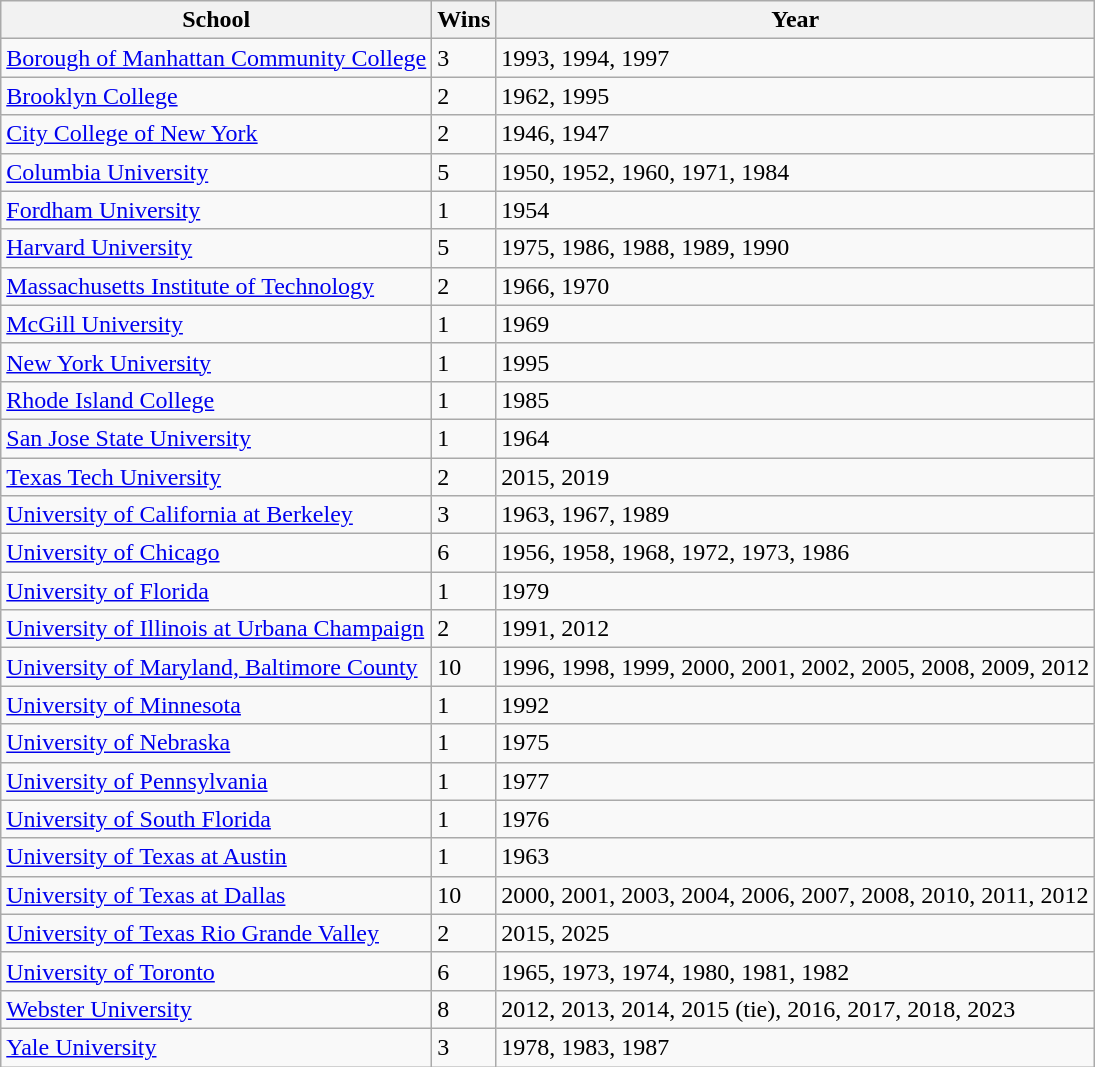<table class= "wikitable sortable" style= "font-size:95%:">
<tr>
<th>School</th>
<th>Wins</th>
<th>Year</th>
</tr>
<tr>
<td><a href='#'>Borough of Manhattan Community College</a></td>
<td>3</td>
<td>1993, 1994, 1997</td>
</tr>
<tr>
<td><a href='#'>Brooklyn College</a></td>
<td>2</td>
<td>1962, 1995</td>
</tr>
<tr>
<td><a href='#'>City College of New York</a></td>
<td>2</td>
<td>1946, 1947</td>
</tr>
<tr>
<td><a href='#'>Columbia University</a></td>
<td>5</td>
<td>1950, 1952, 1960, 1971, 1984</td>
</tr>
<tr>
<td><a href='#'>Fordham University</a></td>
<td>1</td>
<td>1954</td>
</tr>
<tr>
<td><a href='#'>Harvard University</a></td>
<td>5</td>
<td>1975, 1986, 1988, 1989, 1990</td>
</tr>
<tr>
<td><a href='#'>Massachusetts Institute of Technology</a></td>
<td>2</td>
<td>1966, 1970</td>
</tr>
<tr>
<td><a href='#'>McGill University</a></td>
<td>1</td>
<td>1969</td>
</tr>
<tr>
<td><a href='#'>New York University</a></td>
<td>1</td>
<td>1995</td>
</tr>
<tr>
<td><a href='#'>Rhode Island College</a></td>
<td>1</td>
<td>1985</td>
</tr>
<tr>
<td><a href='#'>San Jose State University</a></td>
<td>1</td>
<td>1964</td>
</tr>
<tr>
<td><a href='#'>Texas Tech University</a></td>
<td>2</td>
<td>2015, 2019</td>
</tr>
<tr>
<td><a href='#'>University of California at Berkeley</a></td>
<td>3</td>
<td>1963, 1967, 1989</td>
</tr>
<tr>
<td><a href='#'>University of Chicago</a></td>
<td>6</td>
<td>1956, 1958, 1968, 1972, 1973, 1986</td>
</tr>
<tr>
<td><a href='#'>University of Florida</a></td>
<td>1</td>
<td>1979</td>
</tr>
<tr>
<td><a href='#'>University of Illinois at Urbana Champaign</a></td>
<td>2</td>
<td>1991, 2012</td>
</tr>
<tr>
<td><a href='#'>University of Maryland, Baltimore County</a></td>
<td>10</td>
<td>1996, 1998, 1999, 2000, 2001, 2002, 2005, 2008, 2009, 2012</td>
</tr>
<tr>
<td><a href='#'>University of Minnesota</a></td>
<td>1</td>
<td>1992</td>
</tr>
<tr>
<td><a href='#'>University of Nebraska</a></td>
<td>1</td>
<td>1975</td>
</tr>
<tr>
<td><a href='#'>University of Pennsylvania</a></td>
<td>1</td>
<td>1977</td>
</tr>
<tr>
<td><a href='#'>University of South Florida</a></td>
<td>1</td>
<td>1976</td>
</tr>
<tr>
<td><a href='#'>University of Texas at Austin</a></td>
<td>1</td>
<td>1963</td>
</tr>
<tr>
<td><a href='#'>University of Texas at Dallas</a></td>
<td>10</td>
<td>2000, 2001, 2003, 2004, 2006, 2007, 2008, 2010, 2011, 2012</td>
</tr>
<tr>
<td><a href='#'>University of Texas Rio Grande Valley</a></td>
<td>2</td>
<td>2015, 2025</td>
</tr>
<tr>
<td><a href='#'>University of Toronto</a></td>
<td>6</td>
<td>1965, 1973, 1974, 1980, 1981, 1982</td>
</tr>
<tr>
<td><a href='#'>Webster University</a></td>
<td>8</td>
<td>2012, 2013, 2014, 2015 (tie), 2016, 2017, 2018, 2023</td>
</tr>
<tr>
<td><a href='#'>Yale University</a></td>
<td>3</td>
<td>1978, 1983, 1987</td>
</tr>
</table>
